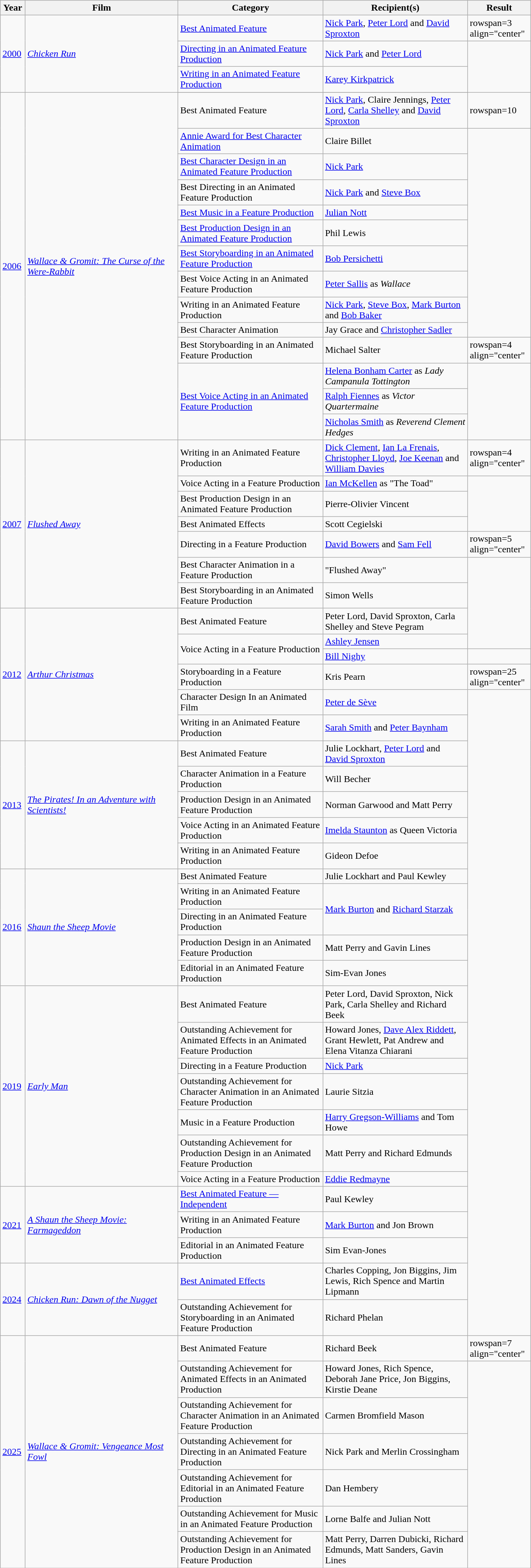<table class="wikitable" style="max-width:900px;">
<tr>
<th width=35px>Year</th>
<th width=265px>Film</th>
<th width=250px>Category</th>
<th width=250px>Recipient(s)</th>
<th width=100px>Result</th>
</tr>
<tr>
<td rowspan=3><a href='#'>2000</a></td>
<td rowspan=3><em><a href='#'>Chicken Run</a></em></td>
<td><a href='#'>Best Animated Feature</a></td>
<td><a href='#'>Nick Park</a>, <a href='#'>Peter Lord</a> and <a href='#'>David Sproxton</a></td>
<td>rowspan=3 align="center" </td>
</tr>
<tr>
<td><a href='#'>Directing in an Animated Feature Production</a></td>
<td><a href='#'>Nick Park</a> and <a href='#'>Peter Lord</a></td>
</tr>
<tr>
<td><a href='#'>Writing in an Animated Feature Production</a></td>
<td><a href='#'>Karey Kirkpatrick</a></td>
</tr>
<tr>
<td rowspan=15><a href='#'>2006</a></td>
<td rowspan=15><em><a href='#'>Wallace & Gromit: The Curse of the Were-Rabbit</a></em></td>
</tr>
<tr>
<td>Best Animated Feature</td>
<td><a href='#'>Nick Park</a>, Claire Jennings, <a href='#'>Peter Lord</a>, <a href='#'>Carla Shelley</a> and <a href='#'>David Sproxton</a></td>
<td>rowspan=10 </td>
</tr>
<tr>
<td><a href='#'>Annie Award for Best Character Animation</a></td>
<td>Claire Billet</td>
</tr>
<tr>
<td><a href='#'>Best Character Design in an Animated Feature Production</a></td>
<td><a href='#'>Nick Park</a></td>
</tr>
<tr>
<td>Best Directing in an Animated Feature Production</td>
<td><a href='#'>Nick Park</a> and <a href='#'>Steve Box</a></td>
</tr>
<tr>
<td><a href='#'>Best Music in a Feature Production</a></td>
<td><a href='#'>Julian Nott</a></td>
</tr>
<tr>
<td><a href='#'>Best Production Design in an Animated Feature Production</a></td>
<td>Phil Lewis</td>
</tr>
<tr>
<td><a href='#'>Best Storyboarding in an Animated Feature Production</a></td>
<td><a href='#'>Bob Persichetti</a></td>
</tr>
<tr>
<td>Best Voice Acting in an Animated Feature Production</td>
<td><a href='#'>Peter Sallis</a> as <em>Wallace</em></td>
</tr>
<tr>
<td>Writing in an Animated Feature Production</td>
<td><a href='#'>Nick Park</a>, <a href='#'>Steve Box</a>, <a href='#'>Mark Burton</a> and <a href='#'>Bob Baker</a></td>
</tr>
<tr>
<td>Best Character Animation</td>
<td>Jay Grace and <a href='#'>Christopher Sadler</a></td>
</tr>
<tr>
<td>Best Storyboarding in an Animated Feature Production</td>
<td>Michael Salter</td>
<td>rowspan=4 align="center" </td>
</tr>
<tr>
<td rowspan="3"><a href='#'>Best Voice Acting in an Animated Feature Production</a></td>
<td><a href='#'>Helena Bonham Carter</a> as <em>Lady Campanula Tottington</em></td>
</tr>
<tr>
<td><a href='#'>Ralph Fiennes</a> as <em>Victor Quartermaine</em></td>
</tr>
<tr>
<td><a href='#'>Nicholas Smith</a> as <em>Reverend Clement Hedges</em></td>
</tr>
<tr>
<td rowspan=7><a href='#'>2007</a></td>
<td rowspan=7><em><a href='#'>Flushed Away</a></em></td>
<td>Writing in an Animated Feature Production</td>
<td><a href='#'>Dick Clement</a>, <a href='#'>Ian La Frenais</a>, <a href='#'>Christopher Lloyd</a>, <a href='#'>Joe Keenan</a> and <a href='#'>William Davies</a></td>
<td>rowspan=4 align="center" </td>
</tr>
<tr>
<td>Voice Acting in a Feature Production</td>
<td><a href='#'>Ian McKellen</a> as "The Toad"</td>
</tr>
<tr>
<td>Best Production Design in an Animated Feature Production</td>
<td>Pierre-Olivier Vincent</td>
</tr>
<tr>
<td>Best Animated Effects</td>
<td>Scott Cegielski</td>
</tr>
<tr>
<td>Directing in a Feature Production</td>
<td><a href='#'>David Bowers</a> and <a href='#'>Sam Fell</a></td>
<td>rowspan=5 align="center" </td>
</tr>
<tr>
<td>Best Character Animation in a Feature Production</td>
<td>"Flushed Away"</td>
</tr>
<tr>
<td>Best Storyboarding in an Animated Feature Production</td>
<td>Simon Wells</td>
</tr>
<tr>
<td rowspan=6><a href='#'>2012</a></td>
<td rowspan=6><em><a href='#'>Arthur Christmas</a></em></td>
<td>Best Animated Feature</td>
<td>Peter Lord, David Sproxton, Carla Shelley and Steve Pegram</td>
</tr>
<tr>
<td rowspan=2>Voice Acting in a Feature Production</td>
<td><a href='#'>Ashley Jensen</a></td>
</tr>
<tr>
<td><a href='#'>Bill Nighy</a></td>
<td></td>
</tr>
<tr>
<td>Storyboarding in a Feature Production</td>
<td>Kris Pearn</td>
<td>rowspan=25 align="center" </td>
</tr>
<tr>
<td>Character Design In an Animated Film</td>
<td><a href='#'>Peter de Sève</a></td>
</tr>
<tr>
<td>Writing in an Animated Feature Production</td>
<td><a href='#'>Sarah Smith</a> and <a href='#'>Peter Baynham</a></td>
</tr>
<tr>
<td rowspan=5><a href='#'>2013</a></td>
<td rowspan=5><em><a href='#'>The Pirates! In an Adventure with Scientists!</a></em></td>
<td>Best Animated Feature</td>
<td>Julie Lockhart, <a href='#'>Peter Lord</a> and <a href='#'>David Sproxton</a></td>
</tr>
<tr>
<td>Character Animation in a Feature Production</td>
<td>Will Becher</td>
</tr>
<tr>
<td>Production Design in an Animated Feature Production</td>
<td>Norman Garwood and Matt Perry</td>
</tr>
<tr>
<td>Voice Acting in an Animated Feature Production</td>
<td><a href='#'>Imelda Staunton</a> as Queen Victoria</td>
</tr>
<tr>
<td>Writing in an Animated Feature Production</td>
<td>Gideon Defoe</td>
</tr>
<tr>
<td rowspan=5><a href='#'>2016</a></td>
<td rowspan=5><em><a href='#'>Shaun the Sheep Movie</a></em></td>
<td>Best Animated Feature</td>
<td>Julie Lockhart and Paul Kewley</td>
</tr>
<tr>
<td>Writing in an Animated Feature Production</td>
<td rowspan=2><a href='#'>Mark Burton</a> and <a href='#'>Richard Starzak</a></td>
</tr>
<tr>
<td>Directing in an Animated Feature Production</td>
</tr>
<tr>
<td>Production Design in an Animated Feature Production</td>
<td>Matt Perry and Gavin Lines</td>
</tr>
<tr>
<td>Editorial in an Animated Feature Production</td>
<td>Sim-Evan Jones</td>
</tr>
<tr>
<td rowspan=7><a href='#'>2019</a></td>
<td rowspan=7><em><a href='#'>Early Man</a></em></td>
<td>Best Animated Feature</td>
<td>Peter Lord, David Sproxton, Nick Park, Carla Shelley and Richard Beek</td>
</tr>
<tr>
<td>Outstanding Achievement for Animated Effects in an Animated Feature Production</td>
<td>Howard Jones, <a href='#'>Dave Alex Riddett</a>, Grant Hewlett, Pat Andrew and Elena Vitanza Chiarani</td>
</tr>
<tr>
<td>Directing in a Feature Production</td>
<td><a href='#'>Nick Park</a></td>
</tr>
<tr>
<td>Outstanding Achievement for Character Animation in an Animated Feature Production</td>
<td>Laurie Sitzia</td>
</tr>
<tr>
<td>Music in a Feature Production</td>
<td><a href='#'>Harry Gregson-Williams</a> and Tom Howe</td>
</tr>
<tr>
<td>Outstanding Achievement for Production Design in an Animated Feature Production</td>
<td>Matt Perry and Richard Edmunds</td>
</tr>
<tr>
<td>Voice Acting in a Feature Production</td>
<td><a href='#'>Eddie Redmayne</a></td>
</tr>
<tr>
<td rowspan=3><a href='#'>2021</a></td>
<td rowspan=3><em><a href='#'>A Shaun the Sheep Movie: Farmageddon</a></em></td>
<td><a href='#'>Best Animated Feature  — Independent</a></td>
<td>Paul Kewley</td>
</tr>
<tr>
<td>Writing in an Animated Feature Production</td>
<td><a href='#'>Mark Burton</a> and Jon Brown</td>
</tr>
<tr>
<td>Editorial in an Animated Feature Production</td>
<td>Sim Evan-Jones</td>
</tr>
<tr>
<td rowspan=2><a href='#'>2024</a></td>
<td rowspan=2><em><a href='#'>Chicken Run: Dawn of the Nugget</a></em></td>
<td><a href='#'>Best Animated Effects</a></td>
<td>Charles Copping, Jon Biggins, Jim Lewis, Rich Spence and Martin Lipmann</td>
</tr>
<tr>
<td>Outstanding Achievement for Storyboarding in an Animated Feature Production</td>
<td>Richard Phelan</td>
</tr>
<tr>
<td rowspan=7><a href='#'>2025</a></td>
<td rowspan=7><em><a href='#'>Wallace & Gromit: Vengeance Most Fowl</a></em></td>
<td>Best Animated Feature</td>
<td>Richard Beek</td>
<td>rowspan=7 align="center" </td>
</tr>
<tr>
<td>Outstanding Achievement for Animated Effects in an Animated Production</td>
<td>Howard Jones, Rich Spence, Deborah Jane Price, Jon Biggins, Kirstie Deane</td>
</tr>
<tr>
<td>Outstanding Achievement for Character Animation in an Animated Feature Production</td>
<td>Carmen Bromfield Mason</td>
</tr>
<tr>
<td>Outstanding Achievement for Directing in an Animated Feature Production</td>
<td>Nick Park and Merlin Crossingham</td>
</tr>
<tr>
<td>Outstanding Achievement for Editorial in an Animated Feature Production</td>
<td>Dan Hembery</td>
</tr>
<tr>
<td>Outstanding Achievement for Music in an Animated Feature Production</td>
<td>Lorne Balfe and Julian Nott</td>
</tr>
<tr>
<td>Outstanding Achievement for Production Design in an Animated Feature Production</td>
<td>Matt Perry, Darren Dubicki, Richard Edmunds, Matt Sanders, Gavin Lines</td>
</tr>
</table>
